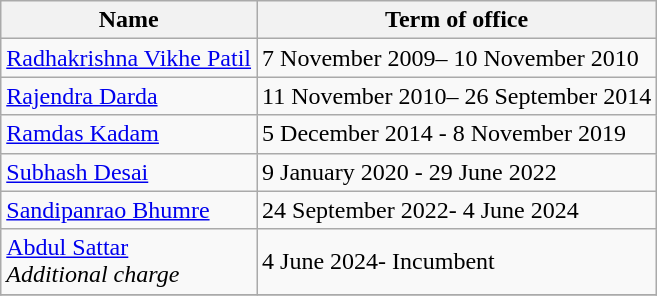<table class="wikitable">
<tr>
<th>Name</th>
<th>Term of office</th>
</tr>
<tr>
<td><a href='#'>Radhakrishna Vikhe Patil</a></td>
<td>7 November 2009– 	10 November 2010</td>
</tr>
<tr>
<td><a href='#'>Rajendra Darda</a></td>
<td>11 November 2010– 	26 September 2014</td>
</tr>
<tr>
<td><a href='#'>Ramdas Kadam</a></td>
<td>5 December 2014 - 8 November 2019</td>
</tr>
<tr>
<td><a href='#'>Subhash Desai</a></td>
<td>9 January 2020 - 29 June 2022</td>
</tr>
<tr>
<td><a href='#'>Sandipanrao Bhumre</a></td>
<td>24 September 2022- 4 June 2024</td>
</tr>
<tr>
<td><a href='#'>Abdul Sattar</a><br><em>Additional charge</em></td>
<td>4 June 2024- Incumbent</td>
</tr>
<tr>
</tr>
</table>
